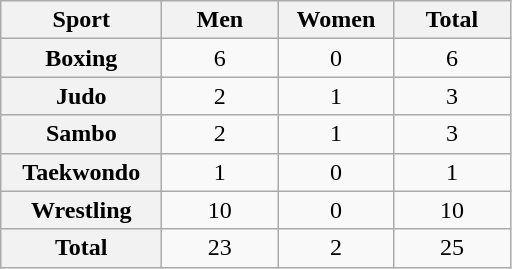<table class="wikitable sortable plainrowheaders" style="text-align:center;">
<tr>
<th scope=col width=100>Sport</th>
<th scope=col width=70>Men</th>
<th scope=col width=70>Women</th>
<th scope=col width=70>Total</th>
</tr>
<tr>
<th scope=row>Boxing</th>
<td>6</td>
<td>0</td>
<td>6</td>
</tr>
<tr>
<th scope=row>Judo</th>
<td>2</td>
<td>1</td>
<td>3</td>
</tr>
<tr>
<th scope=row>Sambo</th>
<td>2</td>
<td>1</td>
<td>3</td>
</tr>
<tr>
<th scope=row>Taekwondo</th>
<td>1</td>
<td>0</td>
<td>1</td>
</tr>
<tr>
<th scope=row>Wrestling</th>
<td>10</td>
<td>0</td>
<td>10</td>
</tr>
<tr class=sortbottom>
<th scope=row><strong>Total</strong></th>
<td>23</td>
<td>2</td>
<td>25</td>
</tr>
</table>
